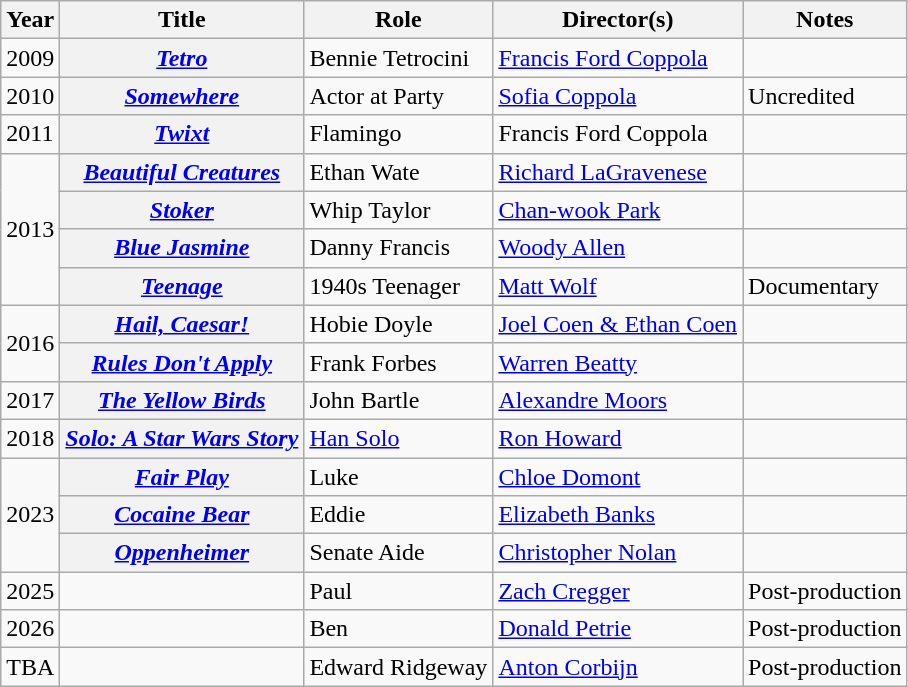<table class="wikitable plainrowheaders sortable">
<tr>
<th>Year</th>
<th>Title</th>
<th>Role</th>
<th>Director(s)</th>
<th class="unsortable">Notes</th>
</tr>
<tr>
<td>2009</td>
<th scope="row"><em><a href='#'>Tetro</a></em></th>
<td>Bennie Tetrocini</td>
<td><a href='#'>Francis Ford Coppola</a></td>
<td></td>
</tr>
<tr>
<td>2010</td>
<th scope="row"><em><a href='#'>Somewhere</a></em></th>
<td>Actor at Party</td>
<td><a href='#'>Sofia Coppola</a></td>
<td>Uncredited</td>
</tr>
<tr>
<td>2011</td>
<th scope="row"><em><a href='#'>Twixt</a></em></th>
<td>Flamingo</td>
<td>Francis Ford Coppola</td>
<td></td>
</tr>
<tr>
<td rowspan=4>2013</td>
<th scope="row"><em><a href='#'>Beautiful Creatures</a></em></th>
<td>Ethan Wate</td>
<td><a href='#'>Richard LaGravenese</a></td>
<td></td>
</tr>
<tr>
<th scope="row"><em><a href='#'>Stoker</a></em></th>
<td>Whip Taylor</td>
<td><a href='#'>Chan-wook Park</a></td>
<td></td>
</tr>
<tr>
<th scope="row"><em><a href='#'>Blue Jasmine</a></em></th>
<td>Danny Francis</td>
<td><a href='#'>Woody Allen</a></td>
<td></td>
</tr>
<tr>
<th scope="row"><em><a href='#'>Teenage</a></em></th>
<td>1940s Teenager</td>
<td><a href='#'>Matt Wolf</a></td>
<td>Documentary</td>
</tr>
<tr>
<td rowspan=2>2016</td>
<th scope="row"><em><a href='#'>Hail, Caesar!</a></em></th>
<td>Hobie Doyle</td>
<td><a href='#'>Joel Coen & Ethan Coen</a></td>
<td></td>
</tr>
<tr>
<th scope="row"><em><a href='#'>Rules Don't Apply</a></em></th>
<td>Frank Forbes</td>
<td><a href='#'>Warren Beatty</a></td>
<td></td>
</tr>
<tr>
<td>2017</td>
<th scope="row"><em><a href='#'>The Yellow Birds</a></em></th>
<td>John Bartle</td>
<td><a href='#'>Alexandre Moors</a></td>
<td></td>
</tr>
<tr>
<td>2018</td>
<th scope="row"><em><a href='#'>Solo: A Star Wars Story</a></em></th>
<td><a href='#'>Han Solo</a></td>
<td><a href='#'>Ron Howard</a></td>
<td></td>
</tr>
<tr>
<td rowspan=3>2023</td>
<th scope="row"><em><a href='#'>Fair Play</a></em></th>
<td>Luke</td>
<td><a href='#'>Chloe Domont</a></td>
<td></td>
</tr>
<tr>
<th scope="row"><em><a href='#'>Cocaine Bear</a></em></th>
<td>Eddie</td>
<td><a href='#'>Elizabeth Banks</a></td>
<td></td>
</tr>
<tr>
<th scope="row"><em><a href='#'>Oppenheimer</a></em></th>
<td>Senate Aide</td>
<td><a href='#'>Christopher Nolan</a></td>
<td></td>
</tr>
<tr>
<td>2025</td>
<td></td>
<td>Paul</td>
<td><a href='#'>Zach Cregger</a></td>
<td>Post-production</td>
</tr>
<tr>
<td>2026</td>
<td></td>
<td>Ben</td>
<td><a href='#'>Donald Petrie</a></td>
<td>Post-production</td>
</tr>
<tr>
<td>TBA</td>
<td></td>
<td>Edward Ridgeway</td>
<td><a href='#'>Anton Corbijn</a></td>
<td>Post-production</td>
</tr>
</table>
